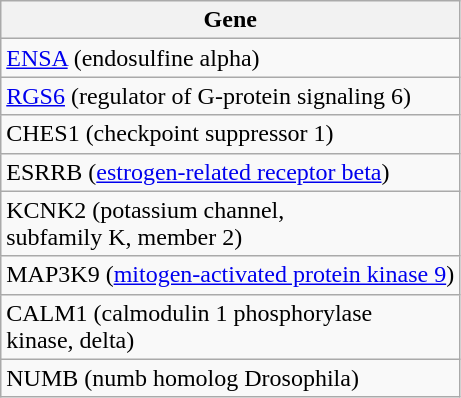<table class="wikitable">
<tr>
<th>Gene</th>
</tr>
<tr>
<td><a href='#'>ENSA</a> (endosulfine alpha)</td>
</tr>
<tr>
<td><a href='#'>RGS6</a> (regulator of G-protein signaling 6)</td>
</tr>
<tr>
<td>CHES1 (checkpoint suppressor 1)</td>
</tr>
<tr>
<td>ESRRB (<a href='#'>estrogen-related receptor beta</a>)</td>
</tr>
<tr>
<td>KCNK2 (potassium channel,<br>subfamily K, member 2)</td>
</tr>
<tr>
<td>MAP3K9 (<a href='#'>mitogen-activated
 protein kinase 9</a>)</td>
</tr>
<tr>
<td>CALM1 (calmodulin 1 phosphorylase<br>kinase, delta)</td>
</tr>
<tr>
<td>NUMB (numb homolog Drosophila)</td>
</tr>
</table>
